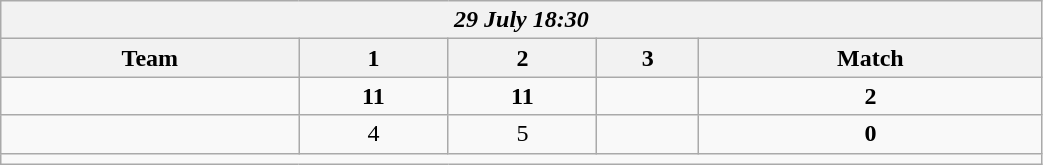<table class=wikitable style="text-align:center; width: 55%">
<tr>
<th colspan=10><em>29 July 18:30</em></th>
</tr>
<tr>
<th>Team</th>
<th>1</th>
<th>2</th>
<th>3</th>
<th>Match</th>
</tr>
<tr>
<td align=left><strong><br></strong></td>
<td><strong>11</strong></td>
<td><strong>11</strong></td>
<td></td>
<td><strong>2</strong></td>
</tr>
<tr>
<td align=left><br></td>
<td>4</td>
<td>5</td>
<td></td>
<td><strong>0</strong></td>
</tr>
<tr>
<td colspan=10></td>
</tr>
</table>
